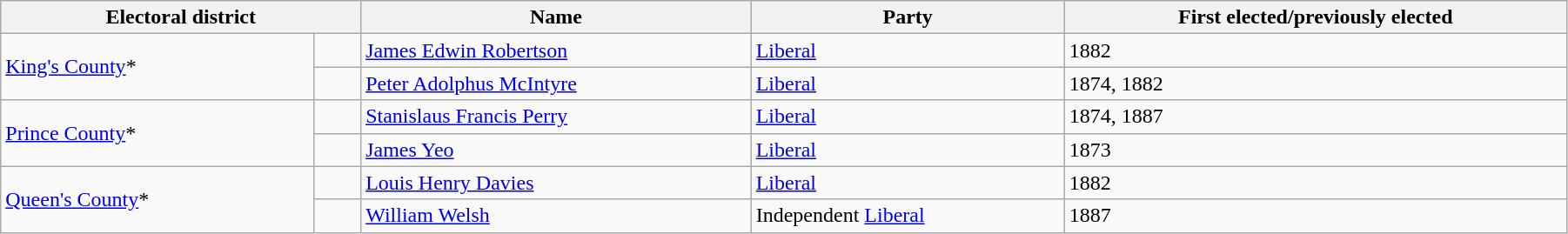<table class="wikitable" width=95%>
<tr>
<th colspan=2 width=23%>Electoral district</th>
<th>Name</th>
<th width=20%>Party</th>
<th>First elected/previously elected</th>
</tr>
<tr>
<td width=20% rowspan=2><a href='#'>King's County</a>*</td>
<td></td>
<td><a href='#'>James Edwin Robertson</a></td>
<td><a href='#'>Liberal</a></td>
<td>1882</td>
</tr>
<tr>
<td></td>
<td><a href='#'>Peter Adolphus McIntyre</a></td>
<td><a href='#'>Liberal</a></td>
<td>1874, 1882</td>
</tr>
<tr>
<td rowspan=2><a href='#'>Prince County</a>*</td>
<td></td>
<td><a href='#'>Stanislaus Francis Perry</a></td>
<td><a href='#'>Liberal</a></td>
<td>1874, 1887</td>
</tr>
<tr>
<td></td>
<td><a href='#'>James Yeo</a></td>
<td><a href='#'>Liberal</a></td>
<td>1873</td>
</tr>
<tr>
<td rowspan=2><a href='#'>Queen's County</a>*</td>
<td></td>
<td><a href='#'>Louis Henry Davies</a></td>
<td><a href='#'>Liberal</a></td>
<td>1882</td>
</tr>
<tr>
<td></td>
<td><a href='#'>William Welsh</a></td>
<td>Independent <a href='#'>Liberal</a></td>
<td>1887</td>
</tr>
</table>
